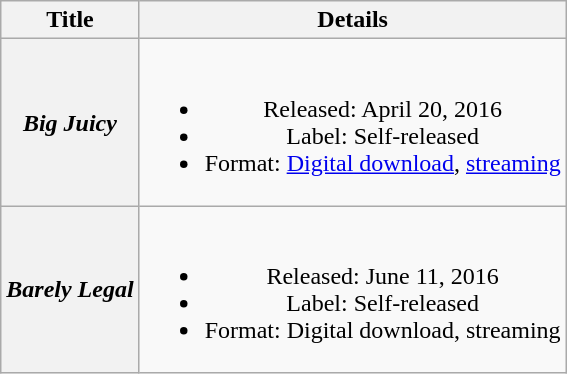<table class="wikitable plainrowheaders" style="text-align:center;">
<tr>
<th scope="col" rowspan="1">Title</th>
<th scope="col" rowspan="1">Details</th>
</tr>
<tr>
<th scope="row"><em>Big Juicy</em></th>
<td><br><ul><li>Released: April 20, 2016</li><li>Label: Self-released</li><li>Format: <a href='#'>Digital download</a>, <a href='#'>streaming</a></li></ul></td>
</tr>
<tr>
<th scope="row"><em>Barely Legal</em></th>
<td><br><ul><li>Released: June 11, 2016</li><li>Label: Self-released</li><li>Format: Digital download, streaming</li></ul></td>
</tr>
</table>
